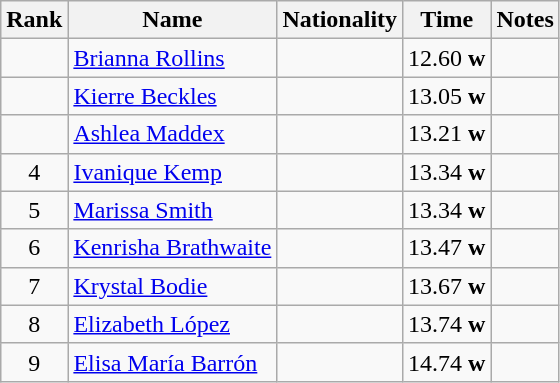<table class="wikitable sortable" style="text-align:center">
<tr>
<th>Rank</th>
<th>Name</th>
<th>Nationality</th>
<th>Time</th>
<th>Notes</th>
</tr>
<tr>
<td></td>
<td align=left><a href='#'>Brianna Rollins</a></td>
<td align=left></td>
<td>12.60 <strong>w</strong></td>
<td></td>
</tr>
<tr>
<td></td>
<td align=left><a href='#'>Kierre Beckles</a></td>
<td align=left></td>
<td>13.05 <strong>w</strong></td>
<td></td>
</tr>
<tr>
<td></td>
<td align=left><a href='#'>Ashlea Maddex</a></td>
<td align=left></td>
<td>13.21 <strong>w</strong></td>
<td></td>
</tr>
<tr>
<td>4</td>
<td align=left><a href='#'>Ivanique Kemp</a></td>
<td align=left></td>
<td>13.34 <strong>w</strong></td>
<td></td>
</tr>
<tr>
<td>5</td>
<td align=left><a href='#'>Marissa Smith</a></td>
<td align=left></td>
<td>13.34 <strong>w</strong></td>
<td></td>
</tr>
<tr>
<td>6</td>
<td align=left><a href='#'>Kenrisha Brathwaite</a></td>
<td align=left></td>
<td>13.47 <strong>w</strong></td>
<td></td>
</tr>
<tr>
<td>7</td>
<td align=left><a href='#'>Krystal Bodie</a></td>
<td align=left></td>
<td>13.67 <strong>w</strong></td>
<td></td>
</tr>
<tr>
<td>8</td>
<td align=left><a href='#'>Elizabeth López</a></td>
<td align=left></td>
<td>13.74 <strong>w</strong></td>
<td></td>
</tr>
<tr>
<td>9</td>
<td align=left><a href='#'>Elisa María Barrón</a></td>
<td align=left></td>
<td>14.74 <strong>w</strong></td>
<td></td>
</tr>
</table>
